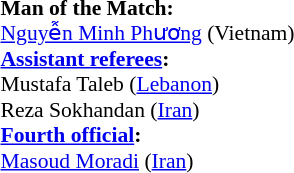<table width=50% style="font-size: 90%">
<tr>
<td><br><strong>Man of the Match:</strong>
<br><a href='#'>Nguyễn Minh Phương</a> (Vietnam)<br><strong><a href='#'>Assistant referees</a>:</strong>
<br>Mustafa Taleb (<a href='#'>Lebanon</a>)
<br>Reza Sokhandan (<a href='#'>Iran</a>)
<br><strong><a href='#'>Fourth official</a>:</strong>
<br><a href='#'>Masoud Moradi</a> (<a href='#'>Iran</a>)</td>
</tr>
</table>
